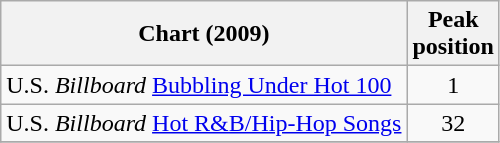<table class="wikitable">
<tr>
<th>Chart (2009)</th>
<th>Peak<br>position</th>
</tr>
<tr>
<td>U.S. <em>Billboard</em> <a href='#'>Bubbling Under Hot 100</a></td>
<td align="center">1</td>
</tr>
<tr>
<td>U.S. <em>Billboard</em> <a href='#'>Hot R&B/Hip-Hop Songs</a></td>
<td align="center">32</td>
</tr>
<tr>
</tr>
</table>
